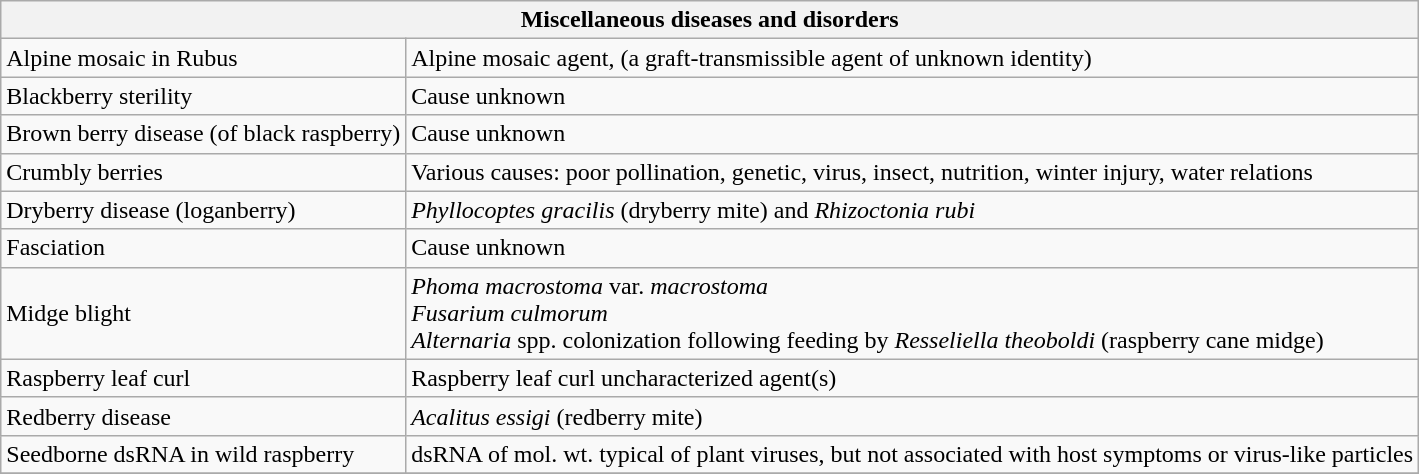<table class="wikitable" style="clear">
<tr>
<th colspan=2><strong>Miscellaneous diseases and disorders</strong><br></th>
</tr>
<tr>
<td>Alpine mosaic in Rubus</td>
<td>Alpine mosaic agent, (a graft-transmissible agent of unknown identity)</td>
</tr>
<tr>
<td>Blackberry sterility</td>
<td>Cause unknown</td>
</tr>
<tr>
<td>Brown berry disease (of black raspberry)</td>
<td>Cause unknown</td>
</tr>
<tr>
<td>Crumbly berries</td>
<td>Various causes: poor pollination, genetic, virus, insect, nutrition, winter injury, water relations</td>
</tr>
<tr>
<td>Dryberry disease (loganberry)</td>
<td><em>Phyllocoptes gracilis</em> (dryberry mite) and <em>Rhizoctonia rubi</em></td>
</tr>
<tr>
<td>Fasciation</td>
<td>Cause unknown</td>
</tr>
<tr>
<td>Midge blight</td>
<td><em>Phoma macrostoma</em> var. <em>macrostoma</em><br><em>Fusarium culmorum</em><br>
<em>Alternaria</em> spp. colonization following feeding by <em>Resseliella theoboldi</em> (raspberry cane midge)</td>
</tr>
<tr>
<td>Raspberry leaf curl</td>
<td>Raspberry leaf curl uncharacterized agent(s)</td>
</tr>
<tr>
<td>Redberry disease</td>
<td><em>Acalitus essigi</em> (redberry mite)</td>
</tr>
<tr>
<td>Seedborne dsRNA in wild raspberry</td>
<td>dsRNA of mol. wt. typical of plant viruses, but not associated with host symptoms or virus-like particles</td>
</tr>
<tr>
</tr>
</table>
